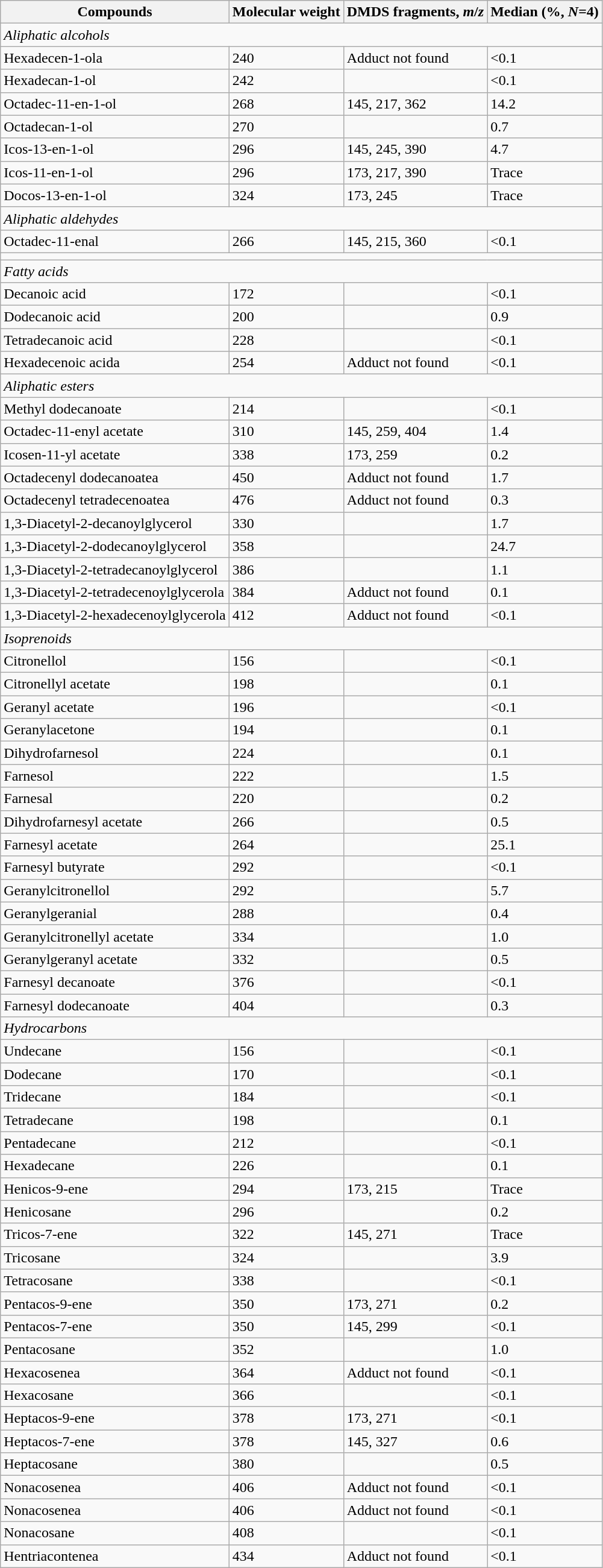<table class="wikitable">
<tr>
<th>Compounds</th>
<th>Molecular weight</th>
<th>DMDS fragments, <em>m</em>/<em>z</em></th>
<th>Median (%, <em>N</em>=4)</th>
</tr>
<tr>
<td colspan="4"><em>Aliphatic alcohols</em></td>
</tr>
<tr>
<td>Hexadecen-1-ola</td>
<td>240</td>
<td>Adduct not found</td>
<td><0.1</td>
</tr>
<tr>
<td>Hexadecan-1-ol</td>
<td>242</td>
<td></td>
<td><0.1</td>
</tr>
<tr>
<td>Octadec-11-en-1-ol</td>
<td>268</td>
<td>145, 217, 362</td>
<td>14.2</td>
</tr>
<tr>
<td>Octadecan-1-ol</td>
<td>270</td>
<td></td>
<td>0.7</td>
</tr>
<tr>
<td>Icos-13-en-1-ol</td>
<td>296</td>
<td>145, 245, 390</td>
<td>4.7</td>
</tr>
<tr>
<td>Icos-11-en-1-ol</td>
<td>296</td>
<td>173, 217, 390</td>
<td>Trace</td>
</tr>
<tr>
<td>Docos-13-en-1-ol</td>
<td>324</td>
<td>173, 245</td>
<td>Trace</td>
</tr>
<tr>
<td colspan="4"><em>Aliphatic aldehydes</em></td>
</tr>
<tr>
<td>Octadec-11-enal</td>
<td>266</td>
<td>145, 215, 360</td>
<td><0.1</td>
</tr>
<tr>
<td colspan="4"></td>
</tr>
<tr>
<td colspan="4"><em>Fatty acids</em></td>
</tr>
<tr>
<td>Decanoic acid</td>
<td>172</td>
<td></td>
<td><0.1</td>
</tr>
<tr>
<td>Dodecanoic acid</td>
<td>200</td>
<td></td>
<td>0.9</td>
</tr>
<tr>
<td>Tetradecanoic acid</td>
<td>228</td>
<td></td>
<td><0.1</td>
</tr>
<tr>
<td>Hexadecenoic acida</td>
<td>254</td>
<td>Adduct not found</td>
<td><0.1</td>
</tr>
<tr>
<td colspan="4"><em>Aliphatic esters</em></td>
</tr>
<tr>
<td>Methyl dodecanoate</td>
<td>214</td>
<td></td>
<td><0.1</td>
</tr>
<tr>
<td>Octadec-11-enyl acetate</td>
<td>310</td>
<td>145, 259, 404</td>
<td>1.4</td>
</tr>
<tr>
<td>Icosen-11-yl acetate</td>
<td>338</td>
<td>173, 259</td>
<td>0.2</td>
</tr>
<tr>
<td>Octadecenyl dodecanoatea</td>
<td>450</td>
<td>Adduct not found</td>
<td>1.7</td>
</tr>
<tr>
<td>Octadecenyl tetradecenoatea</td>
<td>476</td>
<td>Adduct not found</td>
<td>0.3</td>
</tr>
<tr>
<td>1,3-Diacetyl-2-decanoylglycerol</td>
<td>330</td>
<td></td>
<td>1.7</td>
</tr>
<tr>
<td>1,3-Diacetyl-2-dodecanoylglycerol</td>
<td>358</td>
<td></td>
<td>24.7</td>
</tr>
<tr>
<td>1,3-Diacetyl-2-tetradecanoylglycerol</td>
<td>386</td>
<td></td>
<td>1.1</td>
</tr>
<tr>
<td>1,3-Diacetyl-2-tetradecenoylglycerola</td>
<td>384</td>
<td>Adduct not found</td>
<td>0.1</td>
</tr>
<tr>
<td>1,3-Diacetyl-2-hexadecenoylglycerola</td>
<td>412</td>
<td>Adduct not found</td>
<td><0.1</td>
</tr>
<tr>
<td colspan="4"><em>Isoprenoids</em></td>
</tr>
<tr>
<td>Citronellol</td>
<td>156</td>
<td></td>
<td><0.1</td>
</tr>
<tr>
<td>Citronellyl acetate</td>
<td>198</td>
<td></td>
<td>0.1</td>
</tr>
<tr>
<td>Geranyl acetate</td>
<td>196</td>
<td></td>
<td><0.1</td>
</tr>
<tr>
<td>Geranylacetone</td>
<td>194</td>
<td></td>
<td>0.1</td>
</tr>
<tr>
<td>Dihydrofarnesol</td>
<td>224</td>
<td></td>
<td>0.1</td>
</tr>
<tr>
<td>Farnesol</td>
<td>222</td>
<td></td>
<td>1.5</td>
</tr>
<tr>
<td>Farnesal</td>
<td>220</td>
<td></td>
<td>0.2</td>
</tr>
<tr>
<td>Dihydrofarnesyl acetate</td>
<td>266</td>
<td></td>
<td>0.5</td>
</tr>
<tr>
<td>Farnesyl acetate</td>
<td>264</td>
<td></td>
<td>25.1</td>
</tr>
<tr>
<td>Farnesyl butyrate</td>
<td>292</td>
<td></td>
<td><0.1</td>
</tr>
<tr>
<td>Geranylcitronellol</td>
<td>292</td>
<td></td>
<td>5.7</td>
</tr>
<tr>
<td>Geranylgeranial</td>
<td>288</td>
<td></td>
<td>0.4</td>
</tr>
<tr>
<td>Geranylcitronellyl acetate</td>
<td>334</td>
<td></td>
<td>1.0</td>
</tr>
<tr>
<td>Geranylgeranyl acetate</td>
<td>332</td>
<td></td>
<td>0.5</td>
</tr>
<tr>
<td>Farnesyl decanoate</td>
<td>376</td>
<td></td>
<td><0.1</td>
</tr>
<tr>
<td>Farnesyl dodecanoate</td>
<td>404</td>
<td></td>
<td>0.3</td>
</tr>
<tr>
<td colspan="4"><em>Hydrocarbons</em></td>
</tr>
<tr>
<td>Undecane</td>
<td>156</td>
<td></td>
<td><0.1</td>
</tr>
<tr>
<td>Dodecane</td>
<td>170</td>
<td></td>
<td><0.1</td>
</tr>
<tr>
<td>Tridecane</td>
<td>184</td>
<td></td>
<td><0.1</td>
</tr>
<tr>
<td>Tetradecane</td>
<td>198</td>
<td></td>
<td>0.1</td>
</tr>
<tr>
<td>Pentadecane</td>
<td>212</td>
<td></td>
<td><0.1</td>
</tr>
<tr>
<td>Hexadecane</td>
<td>226</td>
<td></td>
<td>0.1</td>
</tr>
<tr>
<td>Henicos-9-ene</td>
<td>294</td>
<td>173, 215</td>
<td>Trace</td>
</tr>
<tr>
<td>Henicosane</td>
<td>296</td>
<td></td>
<td>0.2</td>
</tr>
<tr>
<td>Tricos-7-ene</td>
<td>322</td>
<td>145, 271</td>
<td>Trace</td>
</tr>
<tr>
<td>Tricosane</td>
<td>324</td>
<td></td>
<td>3.9</td>
</tr>
<tr>
<td>Tetracosane</td>
<td>338</td>
<td></td>
<td><0.1</td>
</tr>
<tr>
<td>Pentacos-9-ene</td>
<td>350</td>
<td>173, 271</td>
<td>0.2</td>
</tr>
<tr>
<td>Pentacos-7-ene</td>
<td>350</td>
<td>145, 299</td>
<td><0.1</td>
</tr>
<tr>
<td>Pentacosane</td>
<td>352</td>
<td></td>
<td>1.0</td>
</tr>
<tr>
<td>Hexacosenea</td>
<td>364</td>
<td>Adduct not found</td>
<td><0.1</td>
</tr>
<tr>
<td>Hexacosane</td>
<td>366</td>
<td></td>
<td><0.1</td>
</tr>
<tr>
<td>Heptacos-9-ene</td>
<td>378</td>
<td>173, 271</td>
<td><0.1</td>
</tr>
<tr>
<td>Heptacos-7-ene</td>
<td>378</td>
<td>145, 327</td>
<td>0.6</td>
</tr>
<tr>
<td>Heptacosane</td>
<td>380</td>
<td></td>
<td>0.5</td>
</tr>
<tr>
<td>Nonacosenea</td>
<td>406</td>
<td>Adduct not found</td>
<td><0.1</td>
</tr>
<tr>
<td>Nonacosenea</td>
<td>406</td>
<td>Adduct not found</td>
<td><0.1</td>
</tr>
<tr>
<td>Nonacosane</td>
<td>408</td>
<td></td>
<td><0.1</td>
</tr>
<tr>
<td>Hentriacontenea</td>
<td>434</td>
<td>Adduct not found</td>
<td><0.1</td>
</tr>
</table>
